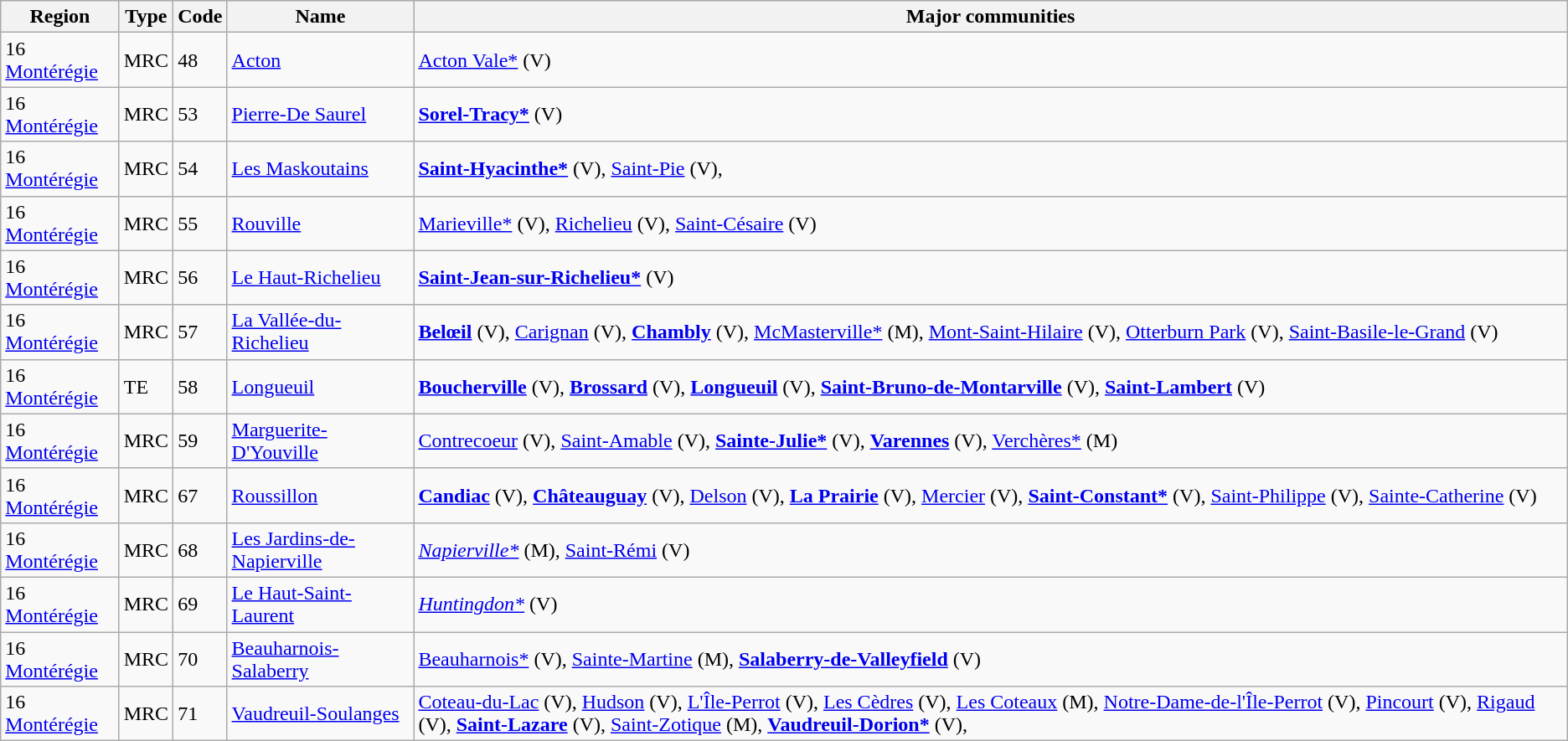<table class="wikitable sortable">
<tr>
<th>Region</th>
<th>Type</th>
<th>Code</th>
<th>Name</th>
<th>Major communities</th>
</tr>
<tr>
<td>16 <a href='#'>Montérégie</a></td>
<td>MRC</td>
<td>48</td>
<td><a href='#'>Acton</a></td>
<td><a href='#'>Acton Vale*</a> (V)</td>
</tr>
<tr>
<td>16 <a href='#'>Montérégie</a></td>
<td>MRC</td>
<td>53</td>
<td><a href='#'>Pierre-De Saurel</a></td>
<td><strong><a href='#'>Sorel-Tracy*</a></strong> (V)</td>
</tr>
<tr>
<td>16 <a href='#'>Montérégie</a></td>
<td>MRC</td>
<td>54</td>
<td><a href='#'>Les Maskoutains</a></td>
<td><strong><a href='#'>Saint-Hyacinthe*</a></strong> (V), <a href='#'>Saint-Pie</a> (V),</td>
</tr>
<tr>
<td>16 <a href='#'>Montérégie</a></td>
<td>MRC</td>
<td>55</td>
<td><a href='#'>Rouville</a></td>
<td><a href='#'>Marieville*</a> (V), <a href='#'>Richelieu</a> (V), <a href='#'>Saint-Césaire</a> (V)</td>
</tr>
<tr>
<td>16 <a href='#'>Montérégie</a></td>
<td>MRC</td>
<td>56</td>
<td><a href='#'>Le Haut-Richelieu</a></td>
<td><strong><a href='#'>Saint-Jean-sur-Richelieu*</a></strong> (V)</td>
</tr>
<tr>
<td>16 <a href='#'>Montérégie</a></td>
<td>MRC</td>
<td>57</td>
<td><a href='#'>La Vallée-du-Richelieu</a></td>
<td><strong><a href='#'>Belœil</a></strong> (V), <a href='#'>Carignan</a> (V), <strong><a href='#'>Chambly</a></strong> (V), <a href='#'>McMasterville*</a> (M), <a href='#'>Mont-Saint-Hilaire</a> (V), <a href='#'>Otterburn Park</a> (V), <a href='#'>Saint-Basile-le-Grand</a> (V)</td>
</tr>
<tr>
<td>16 <a href='#'>Montérégie</a></td>
<td>TE</td>
<td>58</td>
<td><a href='#'>Longueuil</a></td>
<td><strong><a href='#'>Boucherville</a></strong> (V), <strong><a href='#'>Brossard</a></strong> (V), <strong><a href='#'>Longueuil</a></strong> (V), <strong><a href='#'>Saint-Bruno-de-Montarville</a></strong> (V), <strong><a href='#'>Saint-Lambert</a></strong> (V)</td>
</tr>
<tr>
<td>16 <a href='#'>Montérégie</a></td>
<td>MRC</td>
<td>59</td>
<td><a href='#'>Marguerite-D'Youville</a></td>
<td><a href='#'>Contrecoeur</a> (V), <a href='#'>Saint-Amable</a> (V), <strong><a href='#'>Sainte-Julie*</a></strong> (V), <strong><a href='#'>Varennes</a></strong> (V), <a href='#'>Verchères*</a> (M)</td>
</tr>
<tr>
<td>16 <a href='#'>Montérégie</a></td>
<td>MRC</td>
<td>67</td>
<td><a href='#'>Roussillon</a></td>
<td><strong><a href='#'>Candiac</a></strong> (V), <strong><a href='#'>Châteauguay</a></strong> (V), <a href='#'>Delson</a> (V), <strong><a href='#'>La Prairie</a></strong> (V), <a href='#'>Mercier</a> (V), <strong><a href='#'>Saint-Constant*</a></strong> (V), <a href='#'>Saint-Philippe</a> (V), <a href='#'>Sainte-Catherine</a> (V)</td>
</tr>
<tr>
<td>16 <a href='#'>Montérégie</a></td>
<td>MRC</td>
<td>68</td>
<td><a href='#'>Les Jardins-de-Napierville</a></td>
<td><em><a href='#'>Napierville*</a></em> (M), <a href='#'>Saint-Rémi</a> (V)</td>
</tr>
<tr>
<td>16 <a href='#'>Montérégie</a></td>
<td>MRC</td>
<td>69</td>
<td><a href='#'>Le Haut-Saint-Laurent</a></td>
<td><em><a href='#'>Huntingdon*</a></em> (V)</td>
</tr>
<tr>
<td>16 <a href='#'>Montérégie</a></td>
<td>MRC</td>
<td>70</td>
<td><a href='#'>Beauharnois-Salaberry</a></td>
<td><a href='#'>Beauharnois*</a> (V), <a href='#'>Sainte-Martine</a> (M), <strong><a href='#'>Salaberry-de-Valleyfield</a></strong> (V)</td>
</tr>
<tr>
<td>16 <a href='#'>Montérégie</a></td>
<td>MRC</td>
<td>71</td>
<td><a href='#'>Vaudreuil-Soulanges</a></td>
<td><a href='#'>Coteau-du-Lac</a> (V), <a href='#'>Hudson</a> (V), <a href='#'>L'Île-Perrot</a> (V), <a href='#'>Les Cèdres</a> (V), <a href='#'>Les Coteaux</a> (M), <a href='#'>Notre-Dame-de-l'Île-Perrot</a> (V), <a href='#'>Pincourt</a> (V), <a href='#'>Rigaud</a> (V), <strong><a href='#'>Saint-Lazare</a></strong> (V), <a href='#'>Saint-Zotique</a> (M), <strong><a href='#'>Vaudreuil-Dorion*</a></strong> (V),</td>
</tr>
</table>
